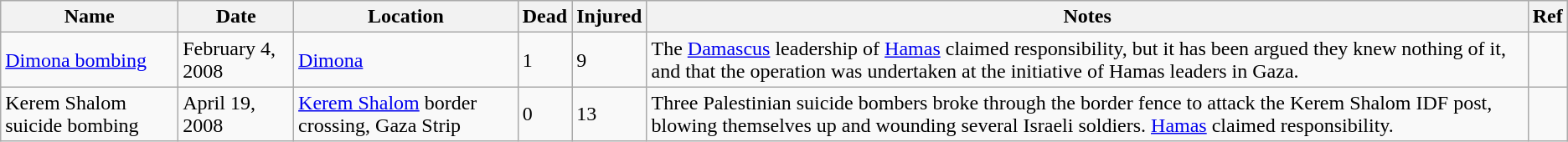<table class="wikitable">
<tr>
<th>Name</th>
<th>Date</th>
<th>Location</th>
<th>Dead</th>
<th>Injured</th>
<th>Notes</th>
<th>Ref</th>
</tr>
<tr>
<td><a href='#'>Dimona bombing</a></td>
<td>February 4, 2008</td>
<td><a href='#'>Dimona</a></td>
<td>1</td>
<td>9</td>
<td>The <a href='#'>Damascus</a> leadership of <a href='#'>Hamas</a> claimed responsibility, but it has been argued they knew nothing of it, and that the operation was undertaken at the initiative of Hamas leaders in Gaza.</td>
<td></td>
</tr>
<tr>
<td>Kerem Shalom suicide bombing</td>
<td>April 19, 2008</td>
<td><a href='#'>Kerem Shalom</a> border crossing, Gaza Strip</td>
<td>0</td>
<td>13</td>
<td>Three Palestinian suicide bombers broke through the border fence to attack the Kerem Shalom IDF post, blowing themselves up and wounding several Israeli soldiers. <a href='#'>Hamas</a> claimed responsibility.</td>
<td></td>
</tr>
</table>
